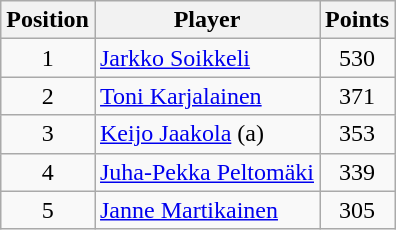<table class=wikitable>
<tr>
<th>Position</th>
<th>Player</th>
<th>Points</th>
</tr>
<tr>
<td align=center>1</td>
<td> <a href='#'>Jarkko Soikkeli</a></td>
<td align=center>530</td>
</tr>
<tr>
<td align=center>2</td>
<td> <a href='#'>Toni Karjalainen</a></td>
<td align=center>371</td>
</tr>
<tr>
<td align=center>3</td>
<td> <a href='#'>Keijo Jaakola</a> (a)</td>
<td align=center>353</td>
</tr>
<tr>
<td align=center>4</td>
<td> <a href='#'>Juha-Pekka Peltomäki</a></td>
<td align=center>339</td>
</tr>
<tr>
<td align=center>5</td>
<td> <a href='#'>Janne Martikainen</a></td>
<td align=center>305</td>
</tr>
</table>
